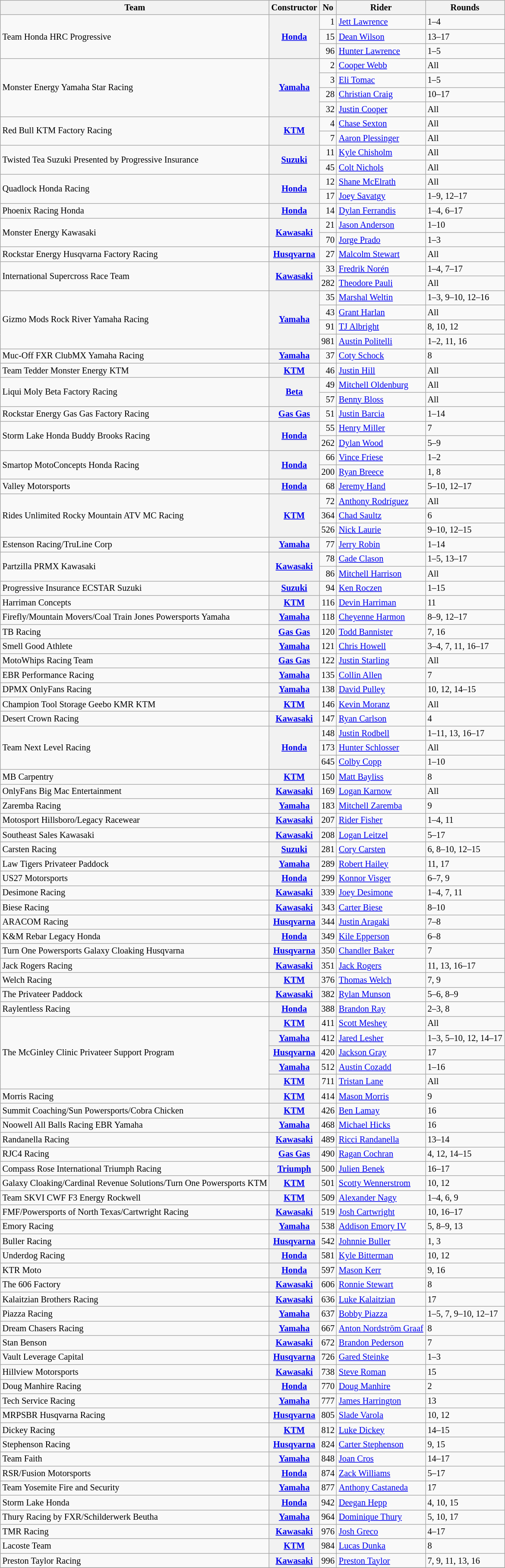<table class="wikitable" style="font-size: 85%;">
<tr>
<th>Team</th>
<th>Constructor</th>
<th>No</th>
<th>Rider</th>
<th>Rounds</th>
</tr>
<tr>
<td rowspan=3>Team Honda HRC Progressive</td>
<th rowspan=3><a href='#'>Honda</a></th>
<td align="right">1</td>
<td> <a href='#'>Jett Lawrence</a></td>
<td>1–4</td>
</tr>
<tr>
<td align="right">15</td>
<td> <a href='#'>Dean Wilson</a></td>
<td>13–17</td>
</tr>
<tr>
<td align="right">96</td>
<td> <a href='#'>Hunter Lawrence</a></td>
<td>1–5</td>
</tr>
<tr>
<td rowspan=4>Monster Energy Yamaha Star Racing</td>
<th rowspan=4><a href='#'>Yamaha</a></th>
<td align="right">2</td>
<td> <a href='#'>Cooper Webb</a></td>
<td>All</td>
</tr>
<tr>
<td align="right">3</td>
<td> <a href='#'>Eli Tomac</a></td>
<td>1–5</td>
</tr>
<tr>
<td align="right">28</td>
<td> <a href='#'>Christian Craig</a></td>
<td>10–17</td>
</tr>
<tr>
<td align="right">32</td>
<td> <a href='#'>Justin Cooper</a></td>
<td>All</td>
</tr>
<tr>
<td rowspan=2>Red Bull KTM Factory Racing</td>
<th rowspan=2><a href='#'>KTM</a></th>
<td align="right">4</td>
<td> <a href='#'>Chase Sexton</a></td>
<td>All</td>
</tr>
<tr>
<td align="right">7</td>
<td> <a href='#'>Aaron Plessinger</a></td>
<td>All</td>
</tr>
<tr>
<td rowspan=2>Twisted Tea Suzuki Presented by Progressive Insurance</td>
<th rowspan=2><a href='#'>Suzuki</a></th>
<td align="right">11</td>
<td> <a href='#'>Kyle Chisholm</a></td>
<td>All</td>
</tr>
<tr>
<td align="right">45</td>
<td> <a href='#'>Colt Nichols</a></td>
<td>All</td>
</tr>
<tr>
<td rowspan=2>Quadlock Honda Racing</td>
<th rowspan=2><a href='#'>Honda</a></th>
<td align="right">12</td>
<td> <a href='#'>Shane McElrath</a></td>
<td>All</td>
</tr>
<tr>
<td align="right">17</td>
<td> <a href='#'>Joey Savatgy</a></td>
<td>1–9, 12–17</td>
</tr>
<tr>
<td>Phoenix Racing Honda</td>
<th><a href='#'>Honda</a></th>
<td align="right">14</td>
<td> <a href='#'>Dylan Ferrandis</a></td>
<td>1–4, 6–17</td>
</tr>
<tr>
<td rowspan=2>Monster Energy Kawasaki</td>
<th rowspan=2><a href='#'>Kawasaki</a></th>
<td align="right">21</td>
<td> <a href='#'>Jason Anderson</a></td>
<td>1–10</td>
</tr>
<tr>
<td align="right">70</td>
<td> <a href='#'>Jorge Prado</a></td>
<td>1–3</td>
</tr>
<tr>
<td>Rockstar Energy Husqvarna Factory Racing</td>
<th><a href='#'>Husqvarna</a></th>
<td align="right">27</td>
<td> <a href='#'>Malcolm Stewart</a></td>
<td>All</td>
</tr>
<tr>
<td rowspan=2>International Supercross Race Team</td>
<th rowspan=2><a href='#'>Kawasaki</a></th>
<td align="right">33</td>
<td> <a href='#'>Fredrik Norén</a></td>
<td>1–4, 7–17</td>
</tr>
<tr>
<td align="right">282</td>
<td> <a href='#'>Theodore Pauli</a></td>
<td>All</td>
</tr>
<tr>
<td rowspan=4>Gizmo Mods Rock River Yamaha Racing</td>
<th rowspan=4><a href='#'>Yamaha</a></th>
<td align="right">35</td>
<td> <a href='#'>Marshal Weltin</a></td>
<td>1–3, 9–10, 12–16</td>
</tr>
<tr>
<td align="right">43</td>
<td> <a href='#'>Grant Harlan</a></td>
<td>All</td>
</tr>
<tr>
<td align="right">91</td>
<td> <a href='#'>TJ Albright</a></td>
<td>8, 10, 12</td>
</tr>
<tr>
<td align="right">981</td>
<td> <a href='#'>Austin Politelli</a></td>
<td>1–2, 11, 16</td>
</tr>
<tr>
<td>Muc-Off FXR ClubMX Yamaha Racing</td>
<th><a href='#'>Yamaha</a></th>
<td align="right">37</td>
<td> <a href='#'>Coty Schock</a></td>
<td>8</td>
</tr>
<tr>
<td>Team Tedder Monster Energy KTM</td>
<th><a href='#'>KTM</a></th>
<td align="right">46</td>
<td> <a href='#'>Justin Hill</a></td>
<td>All</td>
</tr>
<tr>
<td rowspan=2>Liqui Moly Beta Factory Racing</td>
<th rowspan=2><a href='#'>Beta</a></th>
<td align="right">49</td>
<td> <a href='#'>Mitchell Oldenburg</a></td>
<td>All</td>
</tr>
<tr>
<td align="right">57</td>
<td> <a href='#'>Benny Bloss</a></td>
<td>All</td>
</tr>
<tr>
<td>Rockstar Energy Gas Gas Factory Racing</td>
<th><a href='#'>Gas Gas</a></th>
<td align="right">51</td>
<td> <a href='#'>Justin Barcia</a></td>
<td>1–14</td>
</tr>
<tr>
<td rowspan=2>Storm Lake Honda Buddy Brooks Racing</td>
<th rowspan=2><a href='#'>Honda</a></th>
<td align="right">55</td>
<td> <a href='#'>Henry Miller</a></td>
<td>7</td>
</tr>
<tr>
<td align="right">262</td>
<td> <a href='#'>Dylan Wood</a></td>
<td>5–9</td>
</tr>
<tr>
<td rowspan=2>Smartop MotoConcepts Honda Racing</td>
<th rowspan=2><a href='#'>Honda</a></th>
<td align="right">66</td>
<td> <a href='#'>Vince Friese</a></td>
<td>1–2</td>
</tr>
<tr>
<td align="right">200</td>
<td> <a href='#'>Ryan Breece</a></td>
<td>1, 8</td>
</tr>
<tr>
<td>Valley Motorsports</td>
<th><a href='#'>Honda</a></th>
<td align="right">68</td>
<td> <a href='#'>Jeremy Hand</a></td>
<td>5–10, 12–17</td>
</tr>
<tr>
<td rowspan=3>Rides Unlimited Rocky Mountain ATV MC Racing</td>
<th rowspan=3><a href='#'>KTM</a></th>
<td align="right">72</td>
<td> <a href='#'>Anthony Rodríguez</a></td>
<td>All</td>
</tr>
<tr>
<td align="right">364</td>
<td> <a href='#'>Chad Saultz</a></td>
<td>6</td>
</tr>
<tr>
<td align="right">526</td>
<td> <a href='#'>Nick Laurie</a></td>
<td>9–10, 12–15</td>
</tr>
<tr>
<td>Estenson Racing/TruLine Corp</td>
<th><a href='#'>Yamaha</a></th>
<td align="right">77</td>
<td> <a href='#'>Jerry Robin</a></td>
<td>1–14</td>
</tr>
<tr>
<td rowspan=2>Partzilla PRMX Kawasaki</td>
<th rowspan=2><a href='#'>Kawasaki</a></th>
<td align="right">78</td>
<td> <a href='#'>Cade Clason</a></td>
<td>1–5, 13–17</td>
</tr>
<tr>
<td align="right">86</td>
<td> <a href='#'>Mitchell Harrison</a></td>
<td>All</td>
</tr>
<tr>
<td>Progressive Insurance ECSTAR Suzuki</td>
<th><a href='#'>Suzuki</a></th>
<td align="right">94</td>
<td> <a href='#'>Ken Roczen</a></td>
<td>1–15</td>
</tr>
<tr>
<td>Harriman Concepts</td>
<th><a href='#'>KTM</a></th>
<td align="right">116</td>
<td> <a href='#'>Devin Harriman</a></td>
<td>11</td>
</tr>
<tr>
<td>Firefly/Mountain Movers/Coal Train Jones Powersports Yamaha</td>
<th><a href='#'>Yamaha</a></th>
<td align="right">118</td>
<td> <a href='#'>Cheyenne Harmon</a></td>
<td>8–9, 12–17</td>
</tr>
<tr>
<td>TB Racing</td>
<th><a href='#'>Gas Gas</a></th>
<td align="right">120</td>
<td> <a href='#'>Todd Bannister</a></td>
<td>7, 16</td>
</tr>
<tr>
<td>Smell Good Athlete</td>
<th><a href='#'>Yamaha</a></th>
<td align="right">121</td>
<td> <a href='#'>Chris Howell</a></td>
<td>3–4, 7, 11, 16–17</td>
</tr>
<tr>
<td>MotoWhips Racing Team</td>
<th><a href='#'>Gas Gas</a></th>
<td align="right">122</td>
<td> <a href='#'>Justin Starling</a></td>
<td>All</td>
</tr>
<tr>
<td>EBR Performance Racing</td>
<th><a href='#'>Yamaha</a></th>
<td align="right">135</td>
<td> <a href='#'>Collin Allen</a></td>
<td>7</td>
</tr>
<tr>
<td>DPMX OnlyFans Racing</td>
<th><a href='#'>Yamaha</a></th>
<td align="right">138</td>
<td> <a href='#'>David Pulley</a></td>
<td>10, 12, 14–15</td>
</tr>
<tr>
<td>Champion Tool Storage Geebo KMR KTM</td>
<th><a href='#'>KTM</a></th>
<td align="right">146</td>
<td> <a href='#'>Kevin Moranz</a></td>
<td>All</td>
</tr>
<tr>
<td>Desert Crown Racing</td>
<th><a href='#'>Kawasaki</a></th>
<td align="right">147</td>
<td> <a href='#'>Ryan Carlson</a></td>
<td>4</td>
</tr>
<tr>
<td rowspan=3>Team Next Level Racing</td>
<th rowspan=3><a href='#'>Honda</a></th>
<td align="right">148</td>
<td> <a href='#'>Justin Rodbell</a></td>
<td>1–11, 13, 16–17</td>
</tr>
<tr>
<td align="right">173</td>
<td> <a href='#'>Hunter Schlosser</a></td>
<td>All</td>
</tr>
<tr>
<td align="right">645</td>
<td> <a href='#'>Colby Copp</a></td>
<td>1–10</td>
</tr>
<tr>
<td>MB Carpentry</td>
<th><a href='#'>KTM</a></th>
<td align="right">150</td>
<td> <a href='#'>Matt Bayliss</a></td>
<td>8</td>
</tr>
<tr>
<td>OnlyFans Big Mac Entertainment</td>
<th><a href='#'>Kawasaki</a></th>
<td align="right">169</td>
<td> <a href='#'>Logan Karnow</a></td>
<td>All</td>
</tr>
<tr>
<td>Zaremba Racing</td>
<th><a href='#'>Yamaha</a></th>
<td align="right">183</td>
<td> <a href='#'>Mitchell Zaremba</a></td>
<td>9</td>
</tr>
<tr>
<td>Motosport Hillsboro/Legacy Racewear</td>
<th><a href='#'>Kawasaki</a></th>
<td align="right">207</td>
<td> <a href='#'>Rider Fisher</a></td>
<td>1–4, 11</td>
</tr>
<tr>
<td>Southeast Sales Kawasaki</td>
<th><a href='#'>Kawasaki</a></th>
<td align="right">208</td>
<td> <a href='#'>Logan Leitzel</a></td>
<td>5–17</td>
</tr>
<tr>
<td>Carsten Racing</td>
<th><a href='#'>Suzuki</a></th>
<td align="right">281</td>
<td> <a href='#'>Cory Carsten</a></td>
<td>6, 8–10, 12–15</td>
</tr>
<tr>
<td>Law Tigers Privateer Paddock</td>
<th><a href='#'>Yamaha</a></th>
<td align="right">289</td>
<td> <a href='#'>Robert Hailey</a></td>
<td>11, 17</td>
</tr>
<tr>
<td>US27 Motorsports</td>
<th><a href='#'>Honda</a></th>
<td align="right">299</td>
<td> <a href='#'>Konnor Visger</a></td>
<td>6–7, 9</td>
</tr>
<tr>
<td>Desimone Racing</td>
<th><a href='#'>Kawasaki</a></th>
<td align="right">339</td>
<td> <a href='#'>Joey Desimone</a></td>
<td>1–4, 7, 11</td>
</tr>
<tr>
<td>Biese Racing</td>
<th><a href='#'>Kawasaki</a></th>
<td align="right">343</td>
<td> <a href='#'>Carter Biese</a></td>
<td>8–10</td>
</tr>
<tr>
<td>ARACOM Racing</td>
<th><a href='#'>Husqvarna</a></th>
<td align="right">344</td>
<td> <a href='#'>Justin Aragaki</a></td>
<td>7–8</td>
</tr>
<tr>
<td>K&M Rebar Legacy Honda</td>
<th><a href='#'>Honda</a></th>
<td align="right">349</td>
<td> <a href='#'>Kile Epperson</a></td>
<td>6–8</td>
</tr>
<tr>
<td>Turn One Powersports Galaxy Cloaking Husqvarna</td>
<th><a href='#'>Husqvarna</a></th>
<td align="right">350</td>
<td> <a href='#'>Chandler Baker</a></td>
<td>7</td>
</tr>
<tr>
<td>Jack Rogers Racing</td>
<th><a href='#'>Kawasaki</a></th>
<td align="right">351</td>
<td> <a href='#'>Jack Rogers</a></td>
<td>11, 13, 16–17</td>
</tr>
<tr>
<td>Welch Racing</td>
<th><a href='#'>KTM</a></th>
<td align="right">376</td>
<td> <a href='#'>Thomas Welch</a></td>
<td>7, 9</td>
</tr>
<tr>
<td>The Privateer Paddock</td>
<th><a href='#'>Kawasaki</a></th>
<td align="right">382</td>
<td> <a href='#'>Rylan Munson</a></td>
<td>5–6, 8–9</td>
</tr>
<tr>
<td>Raylentless Racing</td>
<th><a href='#'>Honda</a></th>
<td align="right">388</td>
<td> <a href='#'>Brandon Ray</a></td>
<td>2–3, 8</td>
</tr>
<tr>
<td rowspan=5>The McGinley Clinic Privateer Support Program</td>
<th><a href='#'>KTM</a></th>
<td align="right">411</td>
<td> <a href='#'>Scott Meshey</a></td>
<td>All</td>
</tr>
<tr>
<th><a href='#'>Yamaha</a></th>
<td align="right">412</td>
<td> <a href='#'>Jared Lesher</a></td>
<td>1–3, 5–10, 12, 14–17</td>
</tr>
<tr>
<th><a href='#'>Husqvarna</a></th>
<td align="right">420</td>
<td> <a href='#'>Jackson Gray</a></td>
<td>17</td>
</tr>
<tr>
<th><a href='#'>Yamaha</a></th>
<td align="right">512</td>
<td> <a href='#'>Austin Cozadd</a></td>
<td>1–16</td>
</tr>
<tr>
<th><a href='#'>KTM</a></th>
<td align="right">711</td>
<td> <a href='#'>Tristan Lane</a></td>
<td>All</td>
</tr>
<tr>
<td>Morris Racing</td>
<th><a href='#'>KTM</a></th>
<td align="right">414</td>
<td> <a href='#'>Mason Morris</a></td>
<td>9</td>
</tr>
<tr>
<td>Summit Coaching/Sun Powersports/Cobra Chicken</td>
<th><a href='#'>KTM</a></th>
<td align="right">426</td>
<td> <a href='#'>Ben Lamay</a></td>
<td>16</td>
</tr>
<tr>
<td>Noowell All Balls Racing EBR Yamaha</td>
<th><a href='#'>Yamaha</a></th>
<td align="right">468</td>
<td> <a href='#'>Michael Hicks</a></td>
<td>16</td>
</tr>
<tr>
<td>Randanella Racing</td>
<th><a href='#'>Kawasaki</a></th>
<td align="right">489</td>
<td> <a href='#'>Ricci Randanella</a></td>
<td>13–14</td>
</tr>
<tr>
<td>RJC4 Racing</td>
<th><a href='#'>Gas Gas</a></th>
<td align="right">490</td>
<td> <a href='#'>Ragan Cochran</a></td>
<td>4, 12, 14–15</td>
</tr>
<tr>
<td>Compass Rose International Triumph Racing</td>
<th><a href='#'>Triumph</a></th>
<td align="right">500</td>
<td> <a href='#'>Julien Benek</a></td>
<td>16–17</td>
</tr>
<tr>
<td>Galaxy Cloaking/Cardinal Revenue Solutions/Turn One Powersports KTM</td>
<th><a href='#'>KTM</a></th>
<td align="right">501</td>
<td> <a href='#'>Scotty Wennerstrom</a></td>
<td>10, 12</td>
</tr>
<tr>
<td>Team SKVI CWF F3 Energy Rockwell</td>
<th><a href='#'>KTM</a></th>
<td align="right">509</td>
<td> <a href='#'>Alexander Nagy</a></td>
<td>1–4, 6, 9</td>
</tr>
<tr>
<td>FMF/Powersports of North Texas/Cartwright Racing</td>
<th><a href='#'>Kawasaki</a></th>
<td align="right">519</td>
<td> <a href='#'>Josh Cartwright</a></td>
<td>10, 16–17</td>
</tr>
<tr>
<td>Emory Racing</td>
<th><a href='#'>Yamaha</a></th>
<td align="right">538</td>
<td> <a href='#'>Addison Emory IV</a></td>
<td>5, 8–9, 13</td>
</tr>
<tr>
<td>Buller Racing</td>
<th><a href='#'>Husqvarna</a></th>
<td align="right">542</td>
<td> <a href='#'>Johnnie Buller</a></td>
<td>1, 3</td>
</tr>
<tr>
<td>Underdog Racing</td>
<th><a href='#'>Honda</a></th>
<td align="right">581</td>
<td> <a href='#'>Kyle Bitterman</a></td>
<td>10, 12</td>
</tr>
<tr>
<td>KTR Moto</td>
<th><a href='#'>Honda</a></th>
<td align="right">597</td>
<td> <a href='#'>Mason Kerr</a></td>
<td>9, 16</td>
</tr>
<tr>
<td>The 606 Factory</td>
<th><a href='#'>Kawasaki</a></th>
<td align="right">606</td>
<td> <a href='#'>Ronnie Stewart</a></td>
<td>8</td>
</tr>
<tr>
<td>Kalaitzian Brothers Racing</td>
<th><a href='#'>Kawasaki</a></th>
<td align="right">636</td>
<td> <a href='#'>Luke Kalaitzian</a></td>
<td>17</td>
</tr>
<tr>
<td>Piazza Racing</td>
<th><a href='#'>Yamaha</a></th>
<td align="right">637</td>
<td> <a href='#'>Bobby Piazza</a></td>
<td>1–5, 7, 9–10, 12–17</td>
</tr>
<tr>
<td>Dream Chasers Racing</td>
<th><a href='#'>Yamaha</a></th>
<td align="right">667</td>
<td> <a href='#'>Anton Nordström Graaf</a></td>
<td>8</td>
</tr>
<tr>
<td>Stan Benson</td>
<th><a href='#'>Kawasaki</a></th>
<td align="right">672</td>
<td> <a href='#'>Brandon Pederson</a></td>
<td>7</td>
</tr>
<tr>
<td>Vault Leverage Capital</td>
<th><a href='#'>Husqvarna</a></th>
<td align="right">726</td>
<td> <a href='#'>Gared Steinke</a></td>
<td>1–3</td>
</tr>
<tr>
<td>Hillview Motorsports</td>
<th><a href='#'>Kawasaki</a></th>
<td align="right">738</td>
<td> <a href='#'>Steve Roman</a></td>
<td>15</td>
</tr>
<tr>
<td>Doug Manhire Racing</td>
<th><a href='#'>Honda</a></th>
<td align="right">770</td>
<td> <a href='#'>Doug Manhire</a></td>
<td>2</td>
</tr>
<tr>
<td>Tech Service Racing</td>
<th><a href='#'>Yamaha</a></th>
<td align="right">777</td>
<td> <a href='#'>James Harrington</a></td>
<td>13</td>
</tr>
<tr>
<td>MRPSBR Husqvarna Racing</td>
<th><a href='#'>Husqvarna</a></th>
<td align="right">805</td>
<td> <a href='#'>Slade Varola</a></td>
<td>10, 12</td>
</tr>
<tr>
<td>Dickey Racing</td>
<th><a href='#'>KTM</a></th>
<td align="right">812</td>
<td> <a href='#'>Luke Dickey</a></td>
<td>14–15</td>
</tr>
<tr>
<td>Stephenson Racing</td>
<th><a href='#'>Husqvarna</a></th>
<td align="right">824</td>
<td> <a href='#'>Carter Stephenson</a></td>
<td>9, 15</td>
</tr>
<tr>
<td>Team Faith</td>
<th><a href='#'>Yamaha</a></th>
<td align="right">848</td>
<td> <a href='#'>Joan Cros</a></td>
<td>14–17</td>
</tr>
<tr>
<td>RSR/Fusion Motorsports</td>
<th><a href='#'>Honda</a></th>
<td align="right">874</td>
<td> <a href='#'>Zack Williams</a></td>
<td>5–17</td>
</tr>
<tr>
<td>Team Yosemite Fire and Security</td>
<th><a href='#'>Yamaha</a></th>
<td align="right">877</td>
<td> <a href='#'>Anthony Castaneda</a></td>
<td>17</td>
</tr>
<tr>
<td>Storm Lake Honda</td>
<th><a href='#'>Honda</a></th>
<td align="right">942</td>
<td> <a href='#'>Deegan Hepp</a></td>
<td>4, 10, 15</td>
</tr>
<tr>
<td>Thury Racing by FXR/Schilderwerk Beutha</td>
<th><a href='#'>Yamaha</a></th>
<td align="right">964</td>
<td> <a href='#'>Dominique Thury</a></td>
<td>5, 10, 17</td>
</tr>
<tr>
<td>TMR Racing</td>
<th><a href='#'>Kawasaki</a></th>
<td align="right">976</td>
<td> <a href='#'>Josh Greco</a></td>
<td>4–17</td>
</tr>
<tr>
<td>Lacoste Team</td>
<th><a href='#'>KTM</a></th>
<td align="right">984</td>
<td> <a href='#'>Lucas Dunka</a></td>
<td>8</td>
</tr>
<tr>
<td>Preston Taylor Racing</td>
<th><a href='#'>Kawasaki</a></th>
<td align="right">996</td>
<td> <a href='#'>Preston Taylor</a></td>
<td>7, 9, 11, 13, 16</td>
</tr>
<tr>
</tr>
</table>
